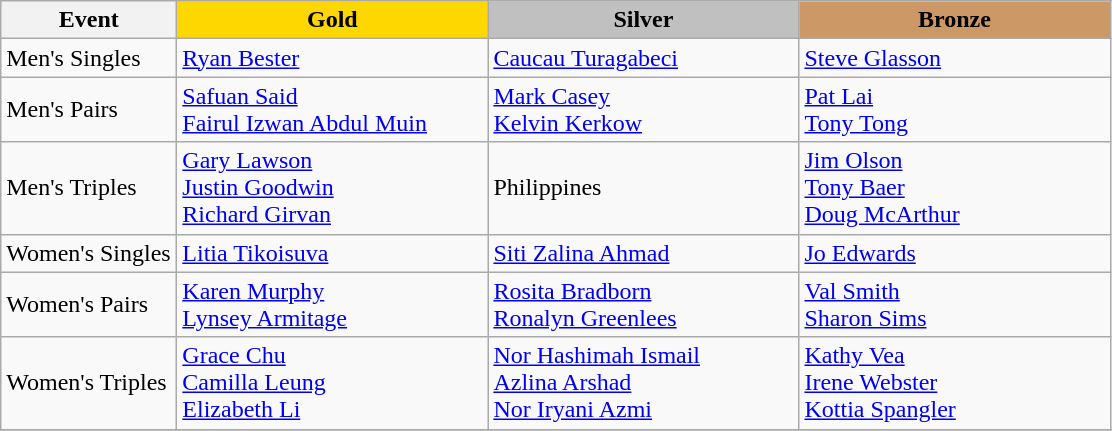<table class="wikitable" style="font-size: 100%">
<tr>
<th width=110>Event</th>
<th width=200 style="background-color: gold;">Gold</th>
<th width=200 style="background-color: silver;">Silver</th>
<th width=200 style="background-color: #cc9966;">Bronze</th>
</tr>
<tr>
<td>Men's Singles</td>
<td> <a href='#'>Ryan Bester</a></td>
<td> <a href='#'>Caucau Turagabeci</a></td>
<td> <a href='#'>Steve Glasson</a></td>
</tr>
<tr>
<td>Men's Pairs</td>
<td> <a href='#'>Safuan Said</a><br><a href='#'>Fairul Izwan Abdul Muin</a></td>
<td> <a href='#'>Mark Casey</a><br><a href='#'>Kelvin Kerkow</a></td>
<td> <a href='#'>Pat Lai</a><br><a href='#'>Tony Tong</a></td>
</tr>
<tr>
<td>Men's Triples</td>
<td> <a href='#'>Gary Lawson</a><br><a href='#'>Justin Goodwin</a><br><a href='#'>Richard Girvan</a></td>
<td> Philippines</td>
<td> <a href='#'>Jim Olson</a><br><a href='#'>Tony Baer</a><br><a href='#'>Doug McArthur</a></td>
</tr>
<tr>
<td>Women's Singles</td>
<td> <a href='#'>Litia Tikoisuva</a></td>
<td> <a href='#'>Siti Zalina Ahmad</a></td>
<td> <a href='#'>Jo Edwards</a></td>
</tr>
<tr>
<td>Women's Pairs</td>
<td> <a href='#'>Karen Murphy</a><br><a href='#'>Lynsey Armitage</a></td>
<td> <a href='#'>Rosita Bradborn</a><br><a href='#'>Ronalyn Greenlees</a></td>
<td> <a href='#'>Val Smith</a><br><a href='#'>Sharon Sims</a></td>
</tr>
<tr>
<td>Women's Triples</td>
<td> <a href='#'>Grace Chu</a><br><a href='#'>Camilla Leung</a><br><a href='#'>Elizabeth Li</a></td>
<td> <a href='#'>Nor Hashimah Ismail</a><br><a href='#'>Azlina Arshad</a><br><a href='#'>Nor Iryani Azmi</a></td>
<td> <a href='#'>Kathy Vea</a><br><a href='#'>Irene Webster</a><br><a href='#'>Kottia Spangler</a></td>
</tr>
<tr>
</tr>
</table>
